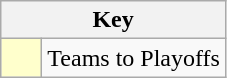<table class="wikitable" style="text-align: center;">
<tr>
<th colspan=2>Key</th>
</tr>
<tr>
<td style="background:#ffffcc; width:20px;"></td>
<td align=left>Teams to Playoffs</td>
</tr>
</table>
